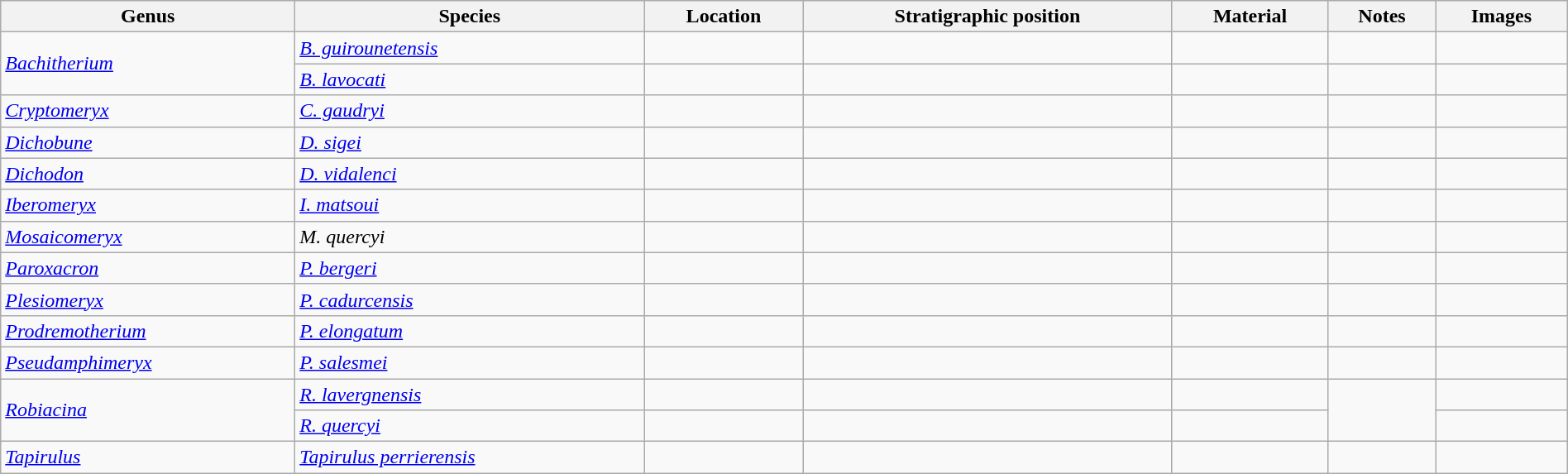<table class="wikitable sortable"  style="margin:auto; width:100%;">
<tr>
<th>Genus</th>
<th>Species</th>
<th>Location</th>
<th>Stratigraphic position</th>
<th>Material</th>
<th>Notes</th>
<th>Images</th>
</tr>
<tr>
<td rowspan = "2"><em><a href='#'>Bachitherium</a></em></td>
<td><em><a href='#'>B. guirounetensis</a></em></td>
<td></td>
<td></td>
<td></td>
<td></td>
<td></td>
</tr>
<tr>
<td><em><a href='#'>B. lavocati</a></em></td>
<td></td>
<td></td>
<td></td>
<td></td>
<td></td>
</tr>
<tr>
<td><em><a href='#'>Cryptomeryx</a></em></td>
<td><em><a href='#'>C. gaudryi</a></em></td>
<td></td>
<td></td>
<td></td>
<td></td>
<td></td>
</tr>
<tr>
<td><em><a href='#'>Dichobune</a></em></td>
<td><em><a href='#'>D. sigei</a></em></td>
<td></td>
<td></td>
<td></td>
<td></td>
<td></td>
</tr>
<tr>
<td><em><a href='#'>Dichodon</a></em></td>
<td><em><a href='#'>D. vidalenci</a></em></td>
<td></td>
<td></td>
<td></td>
<td></td>
<td></td>
</tr>
<tr>
<td><em><a href='#'>Iberomeryx</a></em></td>
<td><em><a href='#'>I. matsoui</a></em></td>
<td></td>
<td></td>
<td></td>
<td></td>
<td></td>
</tr>
<tr>
<td><em><a href='#'>Mosaicomeryx</a></em></td>
<td><em>M. quercyi</em></td>
<td></td>
<td></td>
<td></td>
<td></td>
<td></td>
</tr>
<tr>
<td><em><a href='#'>Paroxacron</a></em></td>
<td><em><a href='#'>P. bergeri</a></em></td>
<td></td>
<td></td>
<td></td>
<td></td>
<td></td>
</tr>
<tr>
<td><em><a href='#'>Plesiomeryx</a></em></td>
<td><em><a href='#'>P. cadurcensis</a></em></td>
<td></td>
<td></td>
<td></td>
<td></td>
<td></td>
</tr>
<tr>
<td><em><a href='#'>Prodremotherium</a></em></td>
<td><em><a href='#'>P. elongatum</a></em></td>
<td></td>
<td></td>
<td></td>
<td></td>
<td></td>
</tr>
<tr>
<td><em><a href='#'>Pseudamphimeryx</a></em></td>
<td><em><a href='#'>P. salesmei</a></em></td>
<td></td>
<td></td>
<td></td>
<td></td>
<td></td>
</tr>
<tr>
<td rowspan = "2"><em><a href='#'>Robiacina</a></em></td>
<td><em><a href='#'>R. lavergnensis</a></em></td>
<td></td>
<td></td>
<td></td>
<td rowspan = "2"></td>
<td></td>
</tr>
<tr>
<td><em><a href='#'>R. quercyi</a></em></td>
<td></td>
<td></td>
<td></td>
<td></td>
</tr>
<tr>
<td><em><a href='#'>Tapirulus</a></em></td>
<td><em><a href='#'>Tapirulus perrierensis</a></em></td>
<td></td>
<td></td>
<td></td>
<td></td>
</tr>
</table>
